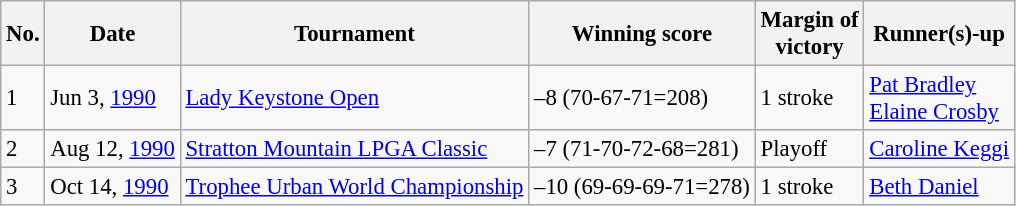<table class="wikitable" style="font-size:95%;">
<tr>
<th>No.</th>
<th>Date</th>
<th>Tournament</th>
<th>Winning score</th>
<th>Margin of<br>victory</th>
<th>Runner(s)-up</th>
</tr>
<tr>
<td>1</td>
<td>Jun 3, <a href='#'>1990</a></td>
<td><a href='#'>Lady Keystone Open</a></td>
<td>–8 (70-67-71=208)</td>
<td>1 stroke</td>
<td> <a href='#'>Pat Bradley</a><br> <a href='#'>Elaine Crosby</a></td>
</tr>
<tr>
<td>2</td>
<td>Aug 12, <a href='#'>1990</a></td>
<td><a href='#'>Stratton Mountain LPGA Classic</a></td>
<td>–7 (71-70-72-68=281)</td>
<td>Playoff</td>
<td> <a href='#'>Caroline Keggi</a></td>
</tr>
<tr>
<td>3</td>
<td>Oct 14, <a href='#'>1990</a></td>
<td><a href='#'>Trophee Urban World Championship</a></td>
<td>–10 (69-69-69-71=278)</td>
<td>1 stroke</td>
<td> <a href='#'>Beth Daniel</a></td>
</tr>
</table>
